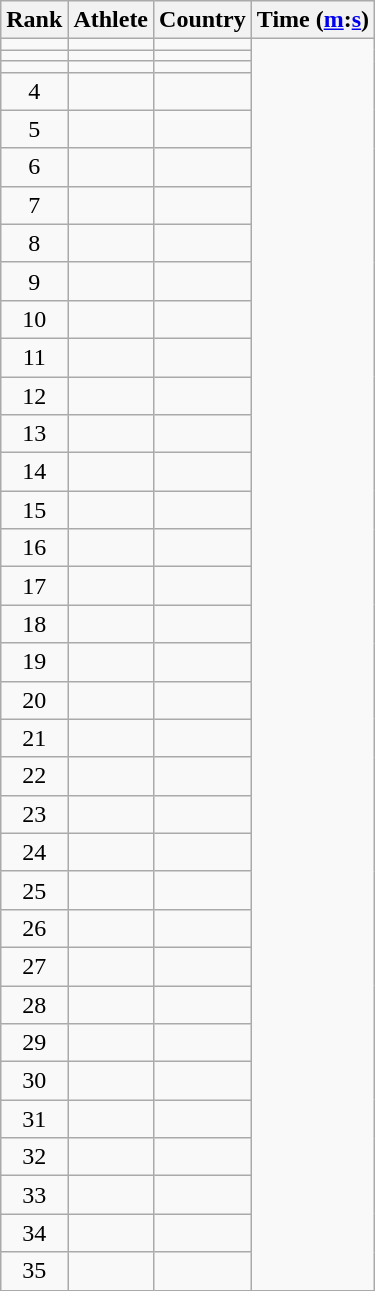<table class="wikitable sortable" style="text-align:center">
<tr>
<th>Rank</th>
<th>Athlete</th>
<th>Country</th>
<th>Time (<a href='#'>m</a>:<a href='#'>s</a>)</th>
</tr>
<tr>
<td></td>
<td align=left></td>
<td></td>
</tr>
<tr>
<td></td>
<td align=left></td>
<td></td>
</tr>
<tr>
<td></td>
<td align=left></td>
<td></td>
</tr>
<tr>
<td>4</td>
<td align=left></td>
<td></td>
</tr>
<tr>
<td>5</td>
<td align=left><a href='#'></a></td>
<td></td>
</tr>
<tr>
<td>6</td>
<td align=left><a href='#'></a></td>
<td></td>
</tr>
<tr>
<td>7</td>
<td align=left><a href='#'></a></td>
<td></td>
</tr>
<tr>
<td>8</td>
<td align=left><a href='#'></a></td>
<td></td>
</tr>
<tr>
<td>9</td>
<td align=left><a href='#'></a></td>
<td></td>
</tr>
<tr>
<td>10</td>
<td align=left><a href='#'></a></td>
<td></td>
</tr>
<tr>
<td>11</td>
<td align=left><a href='#'></a></td>
<td></td>
</tr>
<tr>
<td>12</td>
<td align=left><a href='#'></a></td>
<td></td>
</tr>
<tr>
<td>13</td>
<td align=left><a href='#'></a></td>
<td></td>
</tr>
<tr>
<td>14</td>
<td align=left><a href='#'></a></td>
<td></td>
</tr>
<tr>
<td>15</td>
<td align=left><a href='#'></a></td>
<td></td>
</tr>
<tr>
<td>16</td>
<td align=left><a href='#'></a></td>
<td></td>
</tr>
<tr>
<td>17</td>
<td align=left><a href='#'></a></td>
<td></td>
</tr>
<tr>
<td>18</td>
<td align=left><a href='#'></a></td>
<td></td>
</tr>
<tr>
<td>19</td>
<td align=left><a href='#'></a></td>
<td></td>
</tr>
<tr>
<td>20</td>
<td align=left><a href='#'></a></td>
<td></td>
</tr>
<tr>
<td>21</td>
<td align=left><a href='#'></a></td>
<td></td>
</tr>
<tr>
<td>22</td>
<td align=left><a href='#'></a></td>
<td></td>
</tr>
<tr>
<td>23</td>
<td align=left><a href='#'></a></td>
<td></td>
</tr>
<tr>
<td>24</td>
<td align=left><a href='#'></a></td>
<td></td>
</tr>
<tr>
<td>25</td>
<td align=left><a href='#'></a></td>
<td></td>
</tr>
<tr>
<td>26</td>
<td align=left><a href='#'></a></td>
<td></td>
</tr>
<tr>
<td>27</td>
<td align=left><a href='#'></a></td>
<td></td>
</tr>
<tr>
<td>28</td>
<td align=left><a href='#'></a></td>
<td></td>
</tr>
<tr>
<td>29</td>
<td align=left><a href='#'></a></td>
<td></td>
</tr>
<tr>
<td>30</td>
<td align=left><a href='#'></a></td>
<td></td>
</tr>
<tr>
<td>31</td>
<td align=left><a href='#'></a></td>
<td></td>
</tr>
<tr>
<td>32</td>
<td align=left><a href='#'></a></td>
<td></td>
</tr>
<tr>
<td>33</td>
<td align=left><a href='#'></a></td>
<td></td>
</tr>
<tr>
<td>34</td>
<td align=left><a href='#'></a></td>
<td></td>
</tr>
<tr>
<td>35</td>
<td align=left><a href='#'></a></td>
<td></td>
</tr>
</table>
